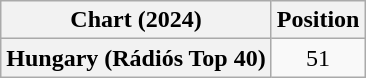<table class="wikitable sortable plainrowheaders" style="text-align:center">
<tr>
<th scope="col">Chart (2024)</th>
<th scope="col">Position</th>
</tr>
<tr>
<th scope="row">Hungary (Rádiós Top 40)</th>
<td>51</td>
</tr>
</table>
